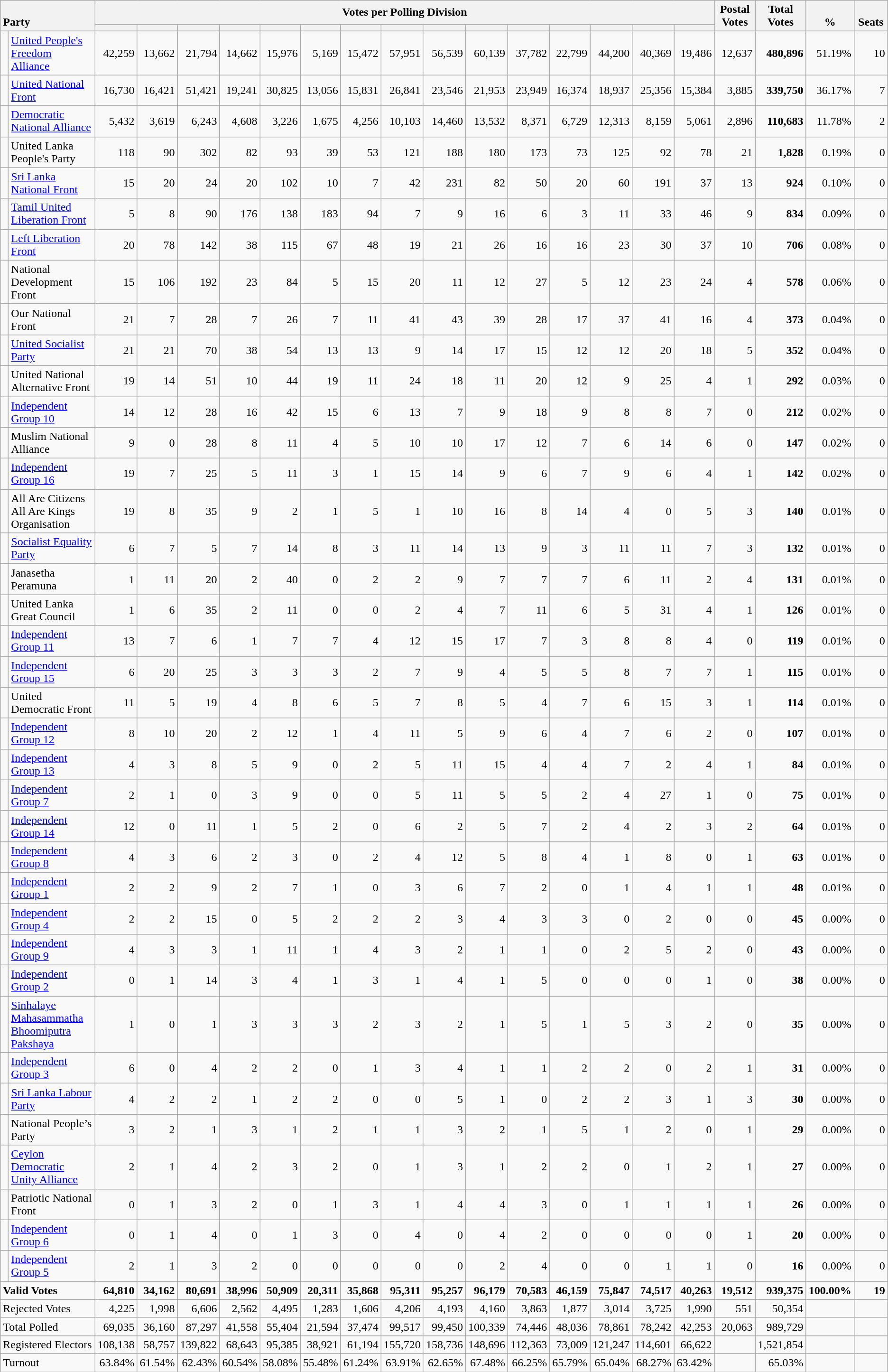<table class="wikitable" style="text-align:right;">
<tr>
<th style="text-align:left; vertical-align:bottom;" rowspan="2" colspan="2">Party</th>
<th colspan=15>Votes per Polling Division</th>
<th rowspan="2" style="vertical-align:bottom; text-align:center; width:50px;">Postal<br>Votes</th>
<th rowspan="2" style="vertical-align:bottom; text-align:center; width:50px;">Total Votes</th>
<th rowspan="2" style="vertical-align:bottom; text-align:center; width:50px;">%</th>
<th rowspan="2" style="vertical-align:bottom; text-align:center; width:40px;">Seats</th>
</tr>
<tr>
<th></th>
<th></th>
<th></th>
<th></th>
<th></th>
<th></th>
<th></th>
<th></th>
<th></th>
<th></th>
<th></th>
<th></th>
<th></th>
<th></th>
<th></th>
</tr>
<tr>
<td bgcolor=> </td>
<td align=left><a href='#'>United People's Freedom Alliance</a></td>
<td>42,259</td>
<td>13,662</td>
<td>21,794</td>
<td>14,662</td>
<td>15,976</td>
<td>5,169</td>
<td>15,472</td>
<td>57,951</td>
<td>56,539</td>
<td>60,139</td>
<td>37,782</td>
<td>22,799</td>
<td>44,200</td>
<td>40,369</td>
<td>19,486</td>
<td>12,637</td>
<td><strong>480,896</strong></td>
<td>51.19%</td>
<td>10</td>
</tr>
<tr>
<td bgcolor=> </td>
<td align=left><a href='#'>United National Front</a></td>
<td>16,730</td>
<td>16,421</td>
<td>51,421</td>
<td>19,241</td>
<td>30,825</td>
<td>13,056</td>
<td>15,831</td>
<td>26,841</td>
<td>23,546</td>
<td>21,953</td>
<td>23,949</td>
<td>16,374</td>
<td>18,937</td>
<td>25,356</td>
<td>15,384</td>
<td>3,885</td>
<td><strong>339,750</strong></td>
<td>36.17%</td>
<td>7</td>
</tr>
<tr>
<td bgcolor=> </td>
<td align=left><a href='#'>Democratic National Alliance</a></td>
<td>5,432</td>
<td>3,619</td>
<td>6,243</td>
<td>4,608</td>
<td>3,226</td>
<td>1,675</td>
<td>4,256</td>
<td>10,103</td>
<td>14,460</td>
<td>13,532</td>
<td>8,371</td>
<td>6,729</td>
<td>12,313</td>
<td>8,159</td>
<td>5,061</td>
<td>2,896</td>
<td><strong>110,683</strong></td>
<td>11.78%</td>
<td>2</td>
</tr>
<tr>
<td bgcolor=> </td>
<td align=left>United Lanka People's Party</td>
<td>118</td>
<td>90</td>
<td>302</td>
<td>82</td>
<td>93</td>
<td>39</td>
<td>53</td>
<td>121</td>
<td>188</td>
<td>180</td>
<td>173</td>
<td>73</td>
<td>125</td>
<td>92</td>
<td>78</td>
<td>21</td>
<td><strong>1,828</strong></td>
<td>0.19%</td>
<td>0</td>
</tr>
<tr>
<td bgcolor=> </td>
<td align=left><a href='#'>Sri Lanka National Front</a></td>
<td>15</td>
<td>20</td>
<td>24</td>
<td>20</td>
<td>102</td>
<td>10</td>
<td>7</td>
<td>42</td>
<td>231</td>
<td>82</td>
<td>50</td>
<td>20</td>
<td>60</td>
<td>191</td>
<td>37</td>
<td>13</td>
<td><strong>924</strong></td>
<td>0.10%</td>
<td>0</td>
</tr>
<tr>
<td bgcolor=> </td>
<td align=left><a href='#'>Tamil United Liberation Front</a></td>
<td>5</td>
<td>8</td>
<td>90</td>
<td>176</td>
<td>138</td>
<td>183</td>
<td>94</td>
<td>7</td>
<td>9</td>
<td>16</td>
<td>6</td>
<td>3</td>
<td>11</td>
<td>33</td>
<td>46</td>
<td>9</td>
<td><strong>834</strong></td>
<td>0.09%</td>
<td>0</td>
</tr>
<tr>
<td bgcolor=> </td>
<td align=left><a href='#'>Left Liberation Front</a></td>
<td>20</td>
<td>78</td>
<td>142</td>
<td>38</td>
<td>115</td>
<td>67</td>
<td>48</td>
<td>19</td>
<td>21</td>
<td>26</td>
<td>16</td>
<td>16</td>
<td>23</td>
<td>30</td>
<td>37</td>
<td>10</td>
<td><strong>706</strong></td>
<td>0.08%</td>
<td>0</td>
</tr>
<tr>
<td bgcolor=> </td>
<td align=left>National Development Front</td>
<td>15</td>
<td>106</td>
<td>192</td>
<td>23</td>
<td>84</td>
<td>5</td>
<td>15</td>
<td>20</td>
<td>11</td>
<td>12</td>
<td>27</td>
<td>5</td>
<td>12</td>
<td>23</td>
<td>24</td>
<td>4</td>
<td><strong>578</strong></td>
<td>0.06%</td>
<td>0</td>
</tr>
<tr>
<td bgcolor=> </td>
<td align=left>Our National Front</td>
<td>21</td>
<td>7</td>
<td>28</td>
<td>7</td>
<td>26</td>
<td>7</td>
<td>11</td>
<td>41</td>
<td>43</td>
<td>39</td>
<td>28</td>
<td>17</td>
<td>37</td>
<td>41</td>
<td>16</td>
<td>4</td>
<td><strong>373</strong></td>
<td>0.04%</td>
<td>0</td>
</tr>
<tr>
<td bgcolor=> </td>
<td align=left><a href='#'>United Socialist Party</a></td>
<td>21</td>
<td>21</td>
<td>70</td>
<td>38</td>
<td>54</td>
<td>13</td>
<td>13</td>
<td>9</td>
<td>14</td>
<td>17</td>
<td>15</td>
<td>12</td>
<td>12</td>
<td>20</td>
<td>18</td>
<td>5</td>
<td><strong>352</strong></td>
<td>0.04%</td>
<td>0</td>
</tr>
<tr>
<td bgcolor=> </td>
<td align=left>United National Alternative Front</td>
<td>19</td>
<td>14</td>
<td>51</td>
<td>10</td>
<td>44</td>
<td>19</td>
<td>11</td>
<td>24</td>
<td>18</td>
<td>11</td>
<td>20</td>
<td>12</td>
<td>9</td>
<td>25</td>
<td>4</td>
<td>1</td>
<td><strong>292</strong></td>
<td>0.03%</td>
<td>0</td>
</tr>
<tr>
<td bgcolor=> </td>
<td align=left><a href='#'>Independent Group 10</a></td>
<td>14</td>
<td>12</td>
<td>28</td>
<td>16</td>
<td>42</td>
<td>15</td>
<td>6</td>
<td>13</td>
<td>7</td>
<td>9</td>
<td>18</td>
<td>9</td>
<td>8</td>
<td>8</td>
<td>7</td>
<td>0</td>
<td><strong>212</strong></td>
<td>0.02%</td>
<td>0</td>
</tr>
<tr>
<td bgcolor=> </td>
<td align=left>Muslim National Alliance</td>
<td>9</td>
<td>0</td>
<td>28</td>
<td>8</td>
<td>11</td>
<td>4</td>
<td>5</td>
<td>10</td>
<td>10</td>
<td>17</td>
<td>12</td>
<td>7</td>
<td>6</td>
<td>14</td>
<td>6</td>
<td>0</td>
<td><strong>147</strong></td>
<td>0.02%</td>
<td>0</td>
</tr>
<tr>
<td bgcolor=> </td>
<td align=left><a href='#'>Independent Group 16</a></td>
<td>19</td>
<td>7</td>
<td>25</td>
<td>5</td>
<td>11</td>
<td>3</td>
<td>1</td>
<td>15</td>
<td>14</td>
<td>9</td>
<td>6</td>
<td>7</td>
<td>9</td>
<td>6</td>
<td>4</td>
<td>1</td>
<td><strong>142</strong></td>
<td>0.02%</td>
<td>0</td>
</tr>
<tr>
<td bgcolor=> </td>
<td align=left>All Are Citizens All Are Kings Organisation</td>
<td>19</td>
<td>8</td>
<td>35</td>
<td>9</td>
<td>2</td>
<td>1</td>
<td>5</td>
<td>1</td>
<td>10</td>
<td>16</td>
<td>8</td>
<td>14</td>
<td>4</td>
<td>0</td>
<td>5</td>
<td>3</td>
<td><strong>140</strong></td>
<td>0.01%</td>
<td>0</td>
</tr>
<tr>
<td bgcolor=> </td>
<td align=left><a href='#'>Socialist Equality Party</a></td>
<td>6</td>
<td>7</td>
<td>5</td>
<td>7</td>
<td>14</td>
<td>8</td>
<td>3</td>
<td>11</td>
<td>14</td>
<td>13</td>
<td>9</td>
<td>3</td>
<td>11</td>
<td>11</td>
<td>7</td>
<td>3</td>
<td><strong>132</strong></td>
<td>0.01%</td>
<td>0</td>
</tr>
<tr>
<td bgcolor=> </td>
<td align=left>Janasetha Peramuna</td>
<td>1</td>
<td>11</td>
<td>20</td>
<td>2</td>
<td>40</td>
<td>0</td>
<td>2</td>
<td>2</td>
<td>9</td>
<td>7</td>
<td>7</td>
<td>7</td>
<td>6</td>
<td>11</td>
<td>2</td>
<td>4</td>
<td><strong>131</strong></td>
<td>0.01%</td>
<td>0</td>
</tr>
<tr>
<td bgcolor=> </td>
<td align=left>United Lanka Great Council</td>
<td>1</td>
<td>6</td>
<td>35</td>
<td>2</td>
<td>11</td>
<td>0</td>
<td>0</td>
<td>2</td>
<td>4</td>
<td>7</td>
<td>11</td>
<td>6</td>
<td>5</td>
<td>31</td>
<td>4</td>
<td>1</td>
<td><strong>126</strong></td>
<td>0.01%</td>
<td>0</td>
</tr>
<tr>
<td bgcolor=> </td>
<td align=left><a href='#'>Independent Group 11</a></td>
<td>13</td>
<td>7</td>
<td>6</td>
<td>1</td>
<td>7</td>
<td>7</td>
<td>4</td>
<td>12</td>
<td>15</td>
<td>17</td>
<td>7</td>
<td>3</td>
<td>8</td>
<td>8</td>
<td>4</td>
<td>0</td>
<td><strong>119</strong></td>
<td>0.01%</td>
<td>0</td>
</tr>
<tr>
<td bgcolor=> </td>
<td align=left><a href='#'>Independent Group 15</a></td>
<td>6</td>
<td>20</td>
<td>25</td>
<td>3</td>
<td>3</td>
<td>3</td>
<td>2</td>
<td>7</td>
<td>9</td>
<td>4</td>
<td>5</td>
<td>5</td>
<td>8</td>
<td>7</td>
<td>7</td>
<td>1</td>
<td><strong>115</strong></td>
<td>0.01%</td>
<td>0</td>
</tr>
<tr>
<td bgcolor=> </td>
<td align=left>United Democratic Front</td>
<td>11</td>
<td>5</td>
<td>19</td>
<td>4</td>
<td>8</td>
<td>6</td>
<td>5</td>
<td>7</td>
<td>8</td>
<td>5</td>
<td>4</td>
<td>7</td>
<td>6</td>
<td>15</td>
<td>3</td>
<td>1</td>
<td><strong>114</strong></td>
<td>0.01%</td>
<td>0</td>
</tr>
<tr>
<td bgcolor=> </td>
<td align=left><a href='#'>Independent Group 12</a></td>
<td>8</td>
<td>10</td>
<td>20</td>
<td>2</td>
<td>12</td>
<td>1</td>
<td>4</td>
<td>11</td>
<td>5</td>
<td>9</td>
<td>6</td>
<td>4</td>
<td>7</td>
<td>6</td>
<td>2</td>
<td>0</td>
<td><strong>107</strong></td>
<td>0.01%</td>
<td>0</td>
</tr>
<tr>
<td bgcolor=> </td>
<td align=left><a href='#'>Independent Group 13</a></td>
<td>4</td>
<td>3</td>
<td>8</td>
<td>5</td>
<td>9</td>
<td>0</td>
<td>2</td>
<td>5</td>
<td>11</td>
<td>15</td>
<td>4</td>
<td>4</td>
<td>7</td>
<td>2</td>
<td>4</td>
<td>1</td>
<td><strong>84</strong></td>
<td>0.01%</td>
<td>0</td>
</tr>
<tr>
<td bgcolor=> </td>
<td align=left><a href='#'>Independent Group 7</a></td>
<td>2</td>
<td>1</td>
<td>0</td>
<td>3</td>
<td>9</td>
<td>0</td>
<td>0</td>
<td>5</td>
<td>11</td>
<td>5</td>
<td>5</td>
<td>2</td>
<td>4</td>
<td>27</td>
<td>1</td>
<td>0</td>
<td><strong>75</strong></td>
<td>0.01%</td>
<td>0</td>
</tr>
<tr>
<td bgcolor=> </td>
<td align=left><a href='#'>Independent Group 14</a></td>
<td>12</td>
<td>0</td>
<td>11</td>
<td>1</td>
<td>5</td>
<td>2</td>
<td>0</td>
<td>6</td>
<td>2</td>
<td>5</td>
<td>7</td>
<td>2</td>
<td>4</td>
<td>2</td>
<td>3</td>
<td>2</td>
<td><strong>64</strong></td>
<td>0.01%</td>
<td>0</td>
</tr>
<tr>
<td bgcolor=> </td>
<td align=left><a href='#'>Independent Group 8</a></td>
<td>4</td>
<td>3</td>
<td>6</td>
<td>2</td>
<td>3</td>
<td>0</td>
<td>2</td>
<td>4</td>
<td>12</td>
<td>5</td>
<td>8</td>
<td>4</td>
<td>1</td>
<td>8</td>
<td>0</td>
<td>1</td>
<td><strong>63</strong></td>
<td>0.01%</td>
<td>0</td>
</tr>
<tr>
<td bgcolor=> </td>
<td align=left><a href='#'>Independent Group 1</a></td>
<td>2</td>
<td>2</td>
<td>9</td>
<td>2</td>
<td>7</td>
<td>1</td>
<td>0</td>
<td>3</td>
<td>6</td>
<td>7</td>
<td>2</td>
<td>0</td>
<td>1</td>
<td>4</td>
<td>1</td>
<td>1</td>
<td><strong>48</strong></td>
<td>0.01%</td>
<td>0</td>
</tr>
<tr>
<td bgcolor=> </td>
<td align=left><a href='#'>Independent Group 4</a></td>
<td>2</td>
<td>2</td>
<td>15</td>
<td>0</td>
<td>5</td>
<td>2</td>
<td>2</td>
<td>2</td>
<td>3</td>
<td>4</td>
<td>3</td>
<td>3</td>
<td>0</td>
<td>2</td>
<td>0</td>
<td>0</td>
<td><strong>45</strong></td>
<td>0.00%</td>
<td>0</td>
</tr>
<tr>
<td bgcolor=> </td>
<td align=left><a href='#'>Independent Group 9</a></td>
<td>4</td>
<td>3</td>
<td>3</td>
<td>1</td>
<td>11</td>
<td>1</td>
<td>4</td>
<td>3</td>
<td>2</td>
<td>1</td>
<td>1</td>
<td>0</td>
<td>2</td>
<td>5</td>
<td>2</td>
<td>0</td>
<td><strong>43</strong></td>
<td>0.00%</td>
<td>0</td>
</tr>
<tr>
<td bgcolor=> </td>
<td align=left><a href='#'>Independent Group 2</a></td>
<td>0</td>
<td>1</td>
<td>14</td>
<td>3</td>
<td>4</td>
<td>1</td>
<td>3</td>
<td>1</td>
<td>4</td>
<td>1</td>
<td>5</td>
<td>0</td>
<td>0</td>
<td>0</td>
<td>1</td>
<td>0</td>
<td><strong>38</strong></td>
<td>0.00%</td>
<td>0</td>
</tr>
<tr>
<td bgcolor=> </td>
<td align=left><a href='#'>Sinhalaye Mahasammatha Bhoomiputra Pakshaya</a></td>
<td>1</td>
<td>0</td>
<td>1</td>
<td>3</td>
<td>3</td>
<td>3</td>
<td>2</td>
<td>3</td>
<td>2</td>
<td>1</td>
<td>5</td>
<td>1</td>
<td>5</td>
<td>3</td>
<td>2</td>
<td>0</td>
<td><strong>35</strong></td>
<td>0.00%</td>
<td>0</td>
</tr>
<tr>
<td bgcolor=> </td>
<td align=left><a href='#'>Independent Group 3</a></td>
<td>6</td>
<td>0</td>
<td>4</td>
<td>2</td>
<td>2</td>
<td>0</td>
<td>1</td>
<td>3</td>
<td>4</td>
<td>1</td>
<td>1</td>
<td>2</td>
<td>2</td>
<td>0</td>
<td>2</td>
<td>1</td>
<td><strong>31</strong></td>
<td>0.00%</td>
<td>0</td>
</tr>
<tr>
<td bgcolor=> </td>
<td align=left><a href='#'>Sri Lanka Labour Party</a></td>
<td>4</td>
<td>2</td>
<td>2</td>
<td>1</td>
<td>2</td>
<td>2</td>
<td>0</td>
<td>0</td>
<td>5</td>
<td>1</td>
<td>0</td>
<td>2</td>
<td>2</td>
<td>3</td>
<td>1</td>
<td>3</td>
<td><strong>30</strong></td>
<td>0.00%</td>
<td>0</td>
</tr>
<tr>
<td bgcolor=> </td>
<td align=left>National People’s Party</td>
<td>3</td>
<td>2</td>
<td>1</td>
<td>3</td>
<td>1</td>
<td>2</td>
<td>1</td>
<td>1</td>
<td>3</td>
<td>2</td>
<td>1</td>
<td>5</td>
<td>1</td>
<td>2</td>
<td>0</td>
<td>1</td>
<td><strong>29</strong></td>
<td>0.00%</td>
<td>0</td>
</tr>
<tr>
<td bgcolor=> </td>
<td align=left><a href='#'>Ceylon Democratic Unity Alliance</a></td>
<td>2</td>
<td>1</td>
<td>4</td>
<td>2</td>
<td>3</td>
<td>2</td>
<td>0</td>
<td>1</td>
<td>3</td>
<td>1</td>
<td>2</td>
<td>2</td>
<td>0</td>
<td>1</td>
<td>2</td>
<td>1</td>
<td><strong>27</strong></td>
<td>0.00%</td>
<td>0</td>
</tr>
<tr>
<td bgcolor=> </td>
<td align=left>Patriotic National Front</td>
<td>0</td>
<td>1</td>
<td>3</td>
<td>2</td>
<td>0</td>
<td>1</td>
<td>3</td>
<td>1</td>
<td>4</td>
<td>4</td>
<td>3</td>
<td>0</td>
<td>1</td>
<td>1</td>
<td>1</td>
<td>1</td>
<td><strong>26</strong></td>
<td>0.00%</td>
<td>0</td>
</tr>
<tr>
<td bgcolor=> </td>
<td align=left><a href='#'>Independent Group 6</a></td>
<td>0</td>
<td>1</td>
<td>4</td>
<td>0</td>
<td>1</td>
<td>3</td>
<td>0</td>
<td>4</td>
<td>0</td>
<td>4</td>
<td>2</td>
<td>0</td>
<td>0</td>
<td>0</td>
<td>0</td>
<td>1</td>
<td><strong>20</strong></td>
<td>0.00%</td>
<td>0</td>
</tr>
<tr>
<td bgcolor=> </td>
<td align=left><a href='#'>Independent Group 5</a></td>
<td>2</td>
<td>1</td>
<td>3</td>
<td>2</td>
<td>0</td>
<td>0</td>
<td>0</td>
<td>0</td>
<td>0</td>
<td>2</td>
<td>4</td>
<td>0</td>
<td>0</td>
<td>1</td>
<td>1</td>
<td>0</td>
<td><strong>16</strong></td>
<td>0.00%</td>
<td>0</td>
</tr>
<tr style="font-weight:bold">
<td style="text-align:left;" colspan="2">Valid Votes</td>
<td>64,810</td>
<td>34,162</td>
<td>80,691</td>
<td>38,996</td>
<td>50,909</td>
<td>20,311</td>
<td>35,868</td>
<td>95,311</td>
<td>95,257</td>
<td>96,179</td>
<td>70,583</td>
<td>46,159</td>
<td>75,847</td>
<td>74,517</td>
<td>40,263</td>
<td>19,512</td>
<td>939,375</td>
<td>100.00%</td>
<td>19</td>
</tr>
<tr>
<td style="text-align:left;" colspan="2">Rejected Votes</td>
<td>4,225</td>
<td>1,998</td>
<td>6,606</td>
<td>2,562</td>
<td>4,495</td>
<td>1,283</td>
<td>1,606</td>
<td>4,206</td>
<td>4,193</td>
<td>4,160</td>
<td>3,863</td>
<td>1,877</td>
<td>3,014</td>
<td>3,725</td>
<td>1,990</td>
<td>551</td>
<td>50,354</td>
<td></td>
<td></td>
</tr>
<tr>
<td style="text-align:left;" colspan="2">Total Polled</td>
<td>69,035</td>
<td>36,160</td>
<td>87,297</td>
<td>41,558</td>
<td>55,404</td>
<td>21,594</td>
<td>37,474</td>
<td>99,517</td>
<td>99,450</td>
<td>100,339</td>
<td>74,446</td>
<td>48,036</td>
<td>78,861</td>
<td>78,242</td>
<td>42,253</td>
<td>20,063</td>
<td>989,729</td>
<td></td>
<td></td>
</tr>
<tr>
<td style="text-align:left;" colspan="2">Registered Electors</td>
<td>108,138</td>
<td>58,757</td>
<td>139,822</td>
<td>68,643</td>
<td>95,385</td>
<td>38,921</td>
<td>61,194</td>
<td>155,720</td>
<td>158,736</td>
<td>148,696</td>
<td>112,363</td>
<td>73,009</td>
<td>121,247</td>
<td>114,601</td>
<td>66,622</td>
<td></td>
<td>1,521,854</td>
<td></td>
<td></td>
</tr>
<tr>
<td style="text-align:left;" colspan="2">Turnout</td>
<td>63.84%</td>
<td>61.54%</td>
<td>62.43%</td>
<td>60.54%</td>
<td>58.08%</td>
<td>55.48%</td>
<td>61.24%</td>
<td>63.91%</td>
<td>62.65%</td>
<td>67.48%</td>
<td>66.25%</td>
<td>65.79%</td>
<td>65.04%</td>
<td>68.27%</td>
<td>63.42%</td>
<td></td>
<td>65.03%</td>
<td></td>
<td></td>
</tr>
</table>
